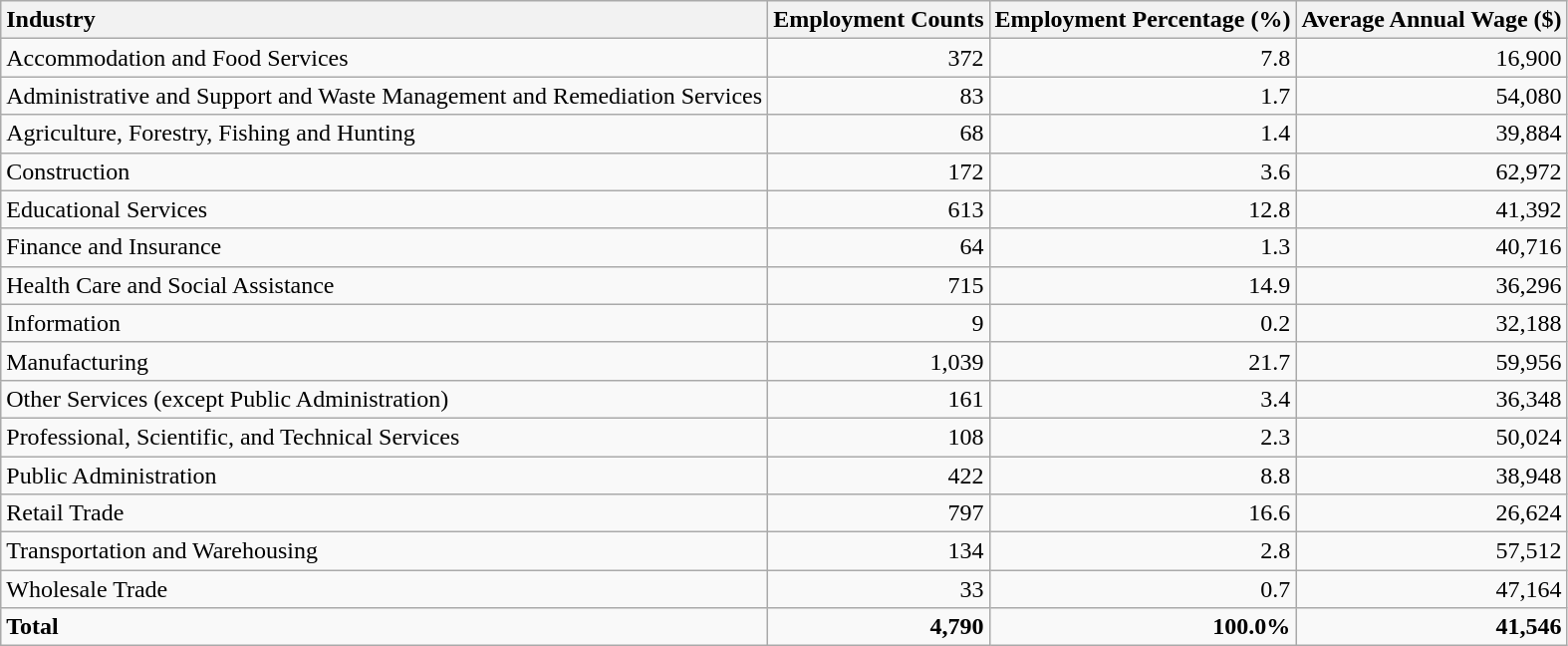<table class="wikitable sortable">
<tr>
<th style="text-align:left;">Industry</th>
<th style="text-align:right;">Employment Counts</th>
<th style="text-align:right;">Employment Percentage (%)</th>
<th style="text-align:right;">Average Annual Wage ($)</th>
</tr>
<tr>
<td style="text-align:left;">Accommodation and Food Services</td>
<td style="text-align:right;">372</td>
<td style="text-align:right;">7.8</td>
<td style="text-align:right;">16,900</td>
</tr>
<tr>
<td style="text-align:left;">Administrative and Support and Waste Management and Remediation Services</td>
<td style="text-align:right;">83</td>
<td style="text-align:right;">1.7</td>
<td style="text-align:right;">54,080</td>
</tr>
<tr>
<td style="text-align:left;">Agriculture, Forestry, Fishing and Hunting</td>
<td style="text-align:right;">68</td>
<td style="text-align:right;">1.4</td>
<td style="text-align:right;">39,884</td>
</tr>
<tr>
<td style="text-align:left;">Construction</td>
<td style="text-align:right;">172</td>
<td style="text-align:right;">3.6</td>
<td style="text-align:right;">62,972</td>
</tr>
<tr>
<td style="text-align:left;">Educational Services</td>
<td style="text-align:right;">613</td>
<td style="text-align:right;">12.8</td>
<td style="text-align:right;">41,392</td>
</tr>
<tr>
<td style="text-align:left;">Finance and Insurance</td>
<td style="text-align:right;">64</td>
<td style="text-align:right;">1.3</td>
<td style="text-align:right;">40,716</td>
</tr>
<tr>
<td style="text-align:left;">Health Care and Social Assistance</td>
<td style="text-align:right;">715</td>
<td style="text-align:right;">14.9</td>
<td style="text-align:right;">36,296</td>
</tr>
<tr>
<td style="text-align:left;">Information</td>
<td style="text-align:right;">9</td>
<td style="text-align:right;">0.2</td>
<td style="text-align:right;">32,188</td>
</tr>
<tr>
<td style="text-align:left;">Manufacturing</td>
<td style="text-align:right;">1,039</td>
<td style="text-align:right;">21.7</td>
<td style="text-align:right;">59,956</td>
</tr>
<tr>
<td style="text-align:left;">Other Services (except Public Administration)</td>
<td style="text-align:right;">161</td>
<td style="text-align:right;">3.4</td>
<td style="text-align:right;">36,348</td>
</tr>
<tr>
<td style="text-align:left;">Professional, Scientific, and Technical Services</td>
<td style="text-align:right;">108</td>
<td style="text-align:right;">2.3</td>
<td style="text-align:right;">50,024</td>
</tr>
<tr>
<td style="text-align:left;">Public Administration</td>
<td style="text-align:right;">422</td>
<td style="text-align:right;">8.8</td>
<td style="text-align:right;">38,948</td>
</tr>
<tr>
<td style="text-align:left;">Retail Trade</td>
<td style="text-align:right;">797</td>
<td style="text-align:right;">16.6</td>
<td style="text-align:right;">26,624</td>
</tr>
<tr>
<td style="text-align:left;">Transportation and Warehousing</td>
<td style="text-align:right;">134</td>
<td style="text-align:right;">2.8</td>
<td style="text-align:right;">57,512</td>
</tr>
<tr>
<td style="text-align:left;">Wholesale Trade</td>
<td style="text-align:right;">33</td>
<td style="text-align:right;">0.7</td>
<td style="text-align:right;">47,164</td>
</tr>
<tr>
<td style="text-align:left; font-weight:bold;"><strong>Total</strong></td>
<td style="text-align:right; font-weight:bold;"><strong>4,790</strong></td>
<td style="text-align:right; font-weight:bold;"><strong>100.0%</strong></td>
<td style="text-align:right; font-weight:bold;"><strong>41,546</strong></td>
</tr>
</table>
